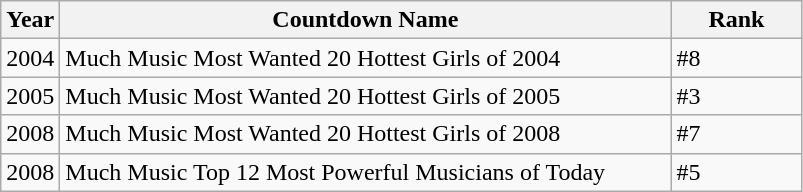<table class="wikitable sortable">
<tr>
<th scope="col" style="width:1em;">Year</th>
<th scope="col" style="width:25em;">Countdown Name</th>
<th scope="col" style="width:5em;">Rank</th>
</tr>
<tr>
<td>2004</td>
<td>Much Music Most Wanted 20 Hottest Girls of 2004</td>
<td>#8</td>
</tr>
<tr>
<td>2005</td>
<td>Much Music Most Wanted 20 Hottest Girls of 2005</td>
<td>#3</td>
</tr>
<tr>
<td>2008</td>
<td>Much Music Most Wanted 20 Hottest Girls of 2008</td>
<td>#7</td>
</tr>
<tr>
<td>2008</td>
<td>Much Music Top 12 Most Powerful Musicians of Today</td>
<td>#5</td>
</tr>
</table>
